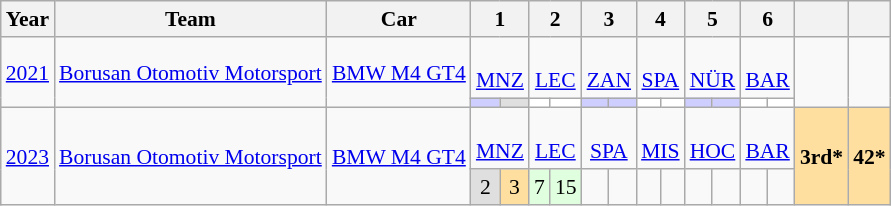<table class="wikitable" style="text-align:center; font-size:90%">
<tr>
<th>Year</th>
<th>Team</th>
<th>Car</th>
<th colspan=2>1</th>
<th colspan=2>2</th>
<th colspan=2>3</th>
<th colspan=2>4</th>
<th colspan=2>5</th>
<th colspan=2>6</th>
<th></th>
<th></th>
</tr>
<tr>
<td rowspan=2><a href='#'>2021</a></td>
<td rowspan=2><a href='#'>Borusan Otomotiv Motorsport</a></td>
<td rowspan=2><a href='#'>BMW M4 GT4</a></td>
<td colspan=2><br><a href='#'>MNZ</a></td>
<td colspan=2><br><a href='#'>LEC</a></td>
<td colspan=2><br><a href='#'>ZAN</a></td>
<td colspan=2><br><a href='#'>SPA</a></td>
<td colspan=2><br><a href='#'>NÜR</a></td>
<td colspan=2><br><a href='#'>BAR</a></td>
<td rowspan=2></td>
<td rowspan=2></td>
</tr>
<tr>
<td bgcolor=#CFCFFF></td>
<td bgcolor=#DFDFDF></td>
<td bgcolor=#FFFFFF></td>
<td bgcolor=#FFFFFF></td>
<td bgcolor=#CFCFFF></td>
<td bgcolor=#CFCFFF></td>
<td bgcolor=#FFFFFF></td>
<td bgcolor=#FFFFFF></td>
<td bgcolor=#CFCFFF></td>
<td bgcolor=#CFCFFF></td>
<td bgcolor=#FFFFFF></td>
<td bgcolor=#FFFFFF></td>
</tr>
<tr>
<td rowspan="2"><a href='#'>2023</a></td>
<td rowspan="2"><a href='#'>Borusan Otomotiv Motorsport</a></td>
<td rowspan="2"><a href='#'>BMW M4 GT4</a></td>
<td colspan="2"><br><a href='#'>MNZ</a></td>
<td colspan="2"><br><a href='#'>LEC</a></td>
<td colspan="2"><br><a href='#'>SPA</a></td>
<td colspan="2"><br><a href='#'>MIS</a></td>
<td colspan="2"><br><a href='#'>HOC</a></td>
<td colspan="2"><br><a href='#'>BAR</a></td>
<td rowspan="2"  style="background:#ffdf9f;"><strong>3rd*</strong></td>
<td rowspan="2"  style="background:#ffdf9f;"><strong>42*</strong></td>
</tr>
<tr>
<td style="background:#dfdfdf;">2</td>
<td style="background:#ffdf9f;">3</td>
<td style="background:#dfffdf;">7</td>
<td style="background:#dfffdf;">15</td>
<td></td>
<td></td>
<td></td>
<td></td>
<td></td>
<td></td>
<td></td>
<td></td>
</tr>
</table>
